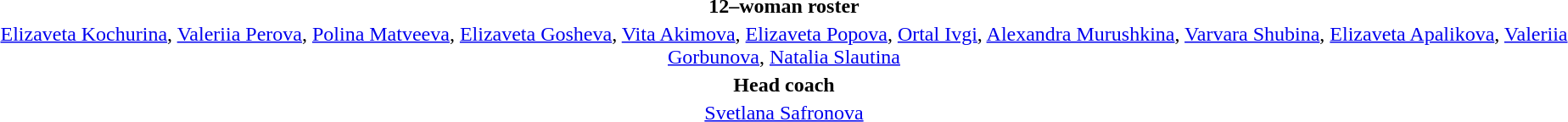<table style="text-align: center; margin-top: 2em; margin-left: auto; margin-right: auto">
<tr>
<td><strong>12–woman roster</strong></td>
</tr>
<tr>
<td><a href='#'>Elizaveta Kochurina</a>, <a href='#'>Valeriia Perova</a>, <a href='#'>Polina Matveeva</a>, <a href='#'>Elizaveta Gosheva</a>, <a href='#'>Vita Akimova</a>, <a href='#'>Elizaveta Popova</a>, <a href='#'>Ortal Ivgi</a>, <a href='#'>Alexandra Murushkina</a>, <a href='#'>Varvara Shubina</a>, <a href='#'>Elizaveta Apalikova</a>, <a href='#'>Valeriia Gorbunova</a>, <a href='#'>Natalia Slautina</a></td>
</tr>
<tr>
<td><strong>Head coach</strong></td>
</tr>
<tr>
<td><a href='#'>Svetlana Safronova</a></td>
</tr>
</table>
